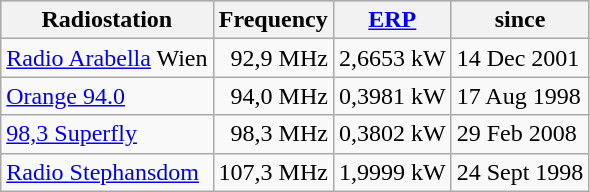<table class="wikitable">
<tr style="background:#ccc;">
<th>Radiostation</th>
<th>Frequency</th>
<th><a href='#'>ERP</a></th>
<th>since</th>
</tr>
<tr>
<td><a href='#'>Radio Arabella</a> Wien</td>
<td align="right">92,9 MHz</td>
<td align="right">2,6653 kW</td>
<td>14 Dec 2001</td>
</tr>
<tr>
<td><a href='#'>Orange 94.0</a></td>
<td align="right">94,0 MHz</td>
<td align="right">0,3981 kW</td>
<td>17 Aug 1998</td>
</tr>
<tr>
<td><a href='#'>98,3 Superfly</a></td>
<td align="right">98,3 MHz</td>
<td align="right">0,3802 kW</td>
<td>29 Feb 2008</td>
</tr>
<tr>
<td><a href='#'>Radio Stephansdom</a></td>
<td align="right">107,3 MHz</td>
<td align="right">1,9999 kW</td>
<td>24 Sept 1998</td>
</tr>
</table>
